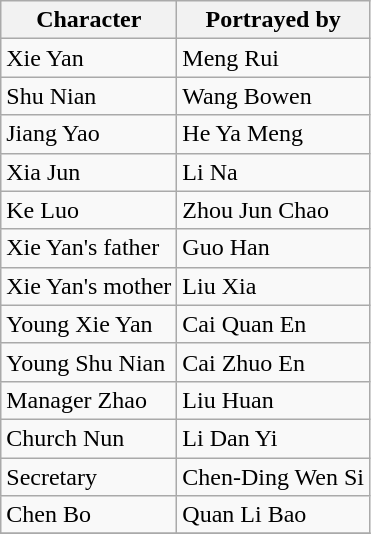<table class="wikitable sortable">
<tr>
<th>Character</th>
<th>Portrayed by</th>
</tr>
<tr>
<td>Xie Yan</td>
<td>Meng Rui</td>
</tr>
<tr>
<td>Shu Nian</td>
<td>Wang Bowen</td>
</tr>
<tr>
<td>Jiang Yao</td>
<td>He Ya Meng</td>
</tr>
<tr>
<td>Xia Jun</td>
<td>Li Na</td>
</tr>
<tr>
<td>Ke Luo</td>
<td>Zhou Jun Chao</td>
</tr>
<tr>
<td>Xie Yan's father</td>
<td>Guo Han</td>
</tr>
<tr>
<td>Xie Yan's mother</td>
<td>Liu Xia</td>
</tr>
<tr>
<td>Young Xie Yan</td>
<td>Cai Quan En</td>
</tr>
<tr>
<td>Young Shu Nian</td>
<td>Cai Zhuo En</td>
</tr>
<tr>
<td>Manager Zhao</td>
<td>Liu Huan</td>
</tr>
<tr>
<td>Church Nun</td>
<td>Li Dan Yi</td>
</tr>
<tr>
<td>Secretary</td>
<td>Chen-Ding Wen Si</td>
</tr>
<tr>
<td>Chen Bo</td>
<td>Quan Li Bao</td>
</tr>
<tr>
</tr>
</table>
